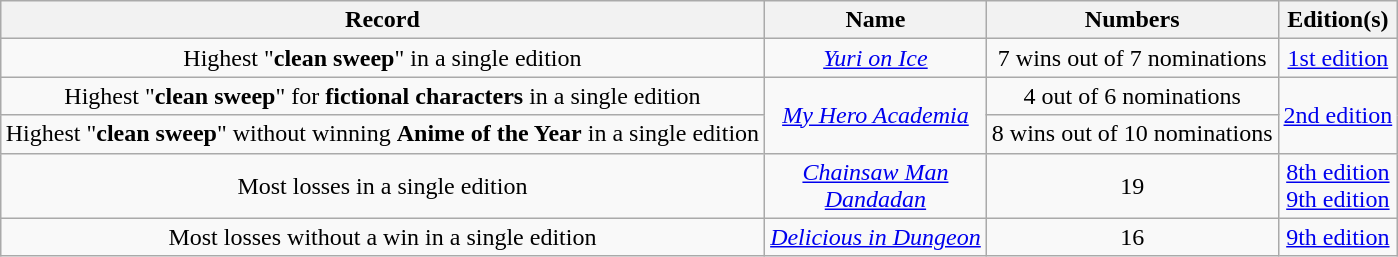<table class="wikitable plainrowheaders sortable" style="text-align:center;margin:auto;">
<tr>
<th>Record</th>
<th>Name</th>
<th>Numbers</th>
<th>Edition(s)</th>
</tr>
<tr>
<td>Highest "<strong>clean sweep</strong>" in a single edition</td>
<td><em><a href='#'>Yuri on Ice</a></em></td>
<td>7 wins out of 7 nominations</td>
<td><a href='#'>1st edition</a></td>
</tr>
<tr>
<td>Highest "<strong>clean sweep</strong>" for <strong>fictional characters</strong> in a single edition</td>
<td rowspan="2"><em><a href='#'>My Hero Academia</a></em> </td>
<td>4 out of 6 nominations</td>
<td rowspan="2"><a href='#'>2nd edition</a></td>
</tr>
<tr>
<td>Highest "<strong>clean sweep</strong>" without winning <strong>Anime of the Year</strong> in a single edition</td>
<td>8 wins out of 10 nominations</td>
</tr>
<tr>
<td>Most losses in a single edition</td>
<td><em><a href='#'>Chainsaw Man</a></em><br><em><a href='#'>Dandadan</a></em></td>
<td>19</td>
<td><a href='#'>8th edition</a><br><a href='#'>9th edition</a></td>
</tr>
<tr>
<td>Most losses without a win in a single edition</td>
<td><em><a href='#'>Delicious in Dungeon</a></em></td>
<td>16</td>
<td><a href='#'>9th edition</a></td>
</tr>
</table>
